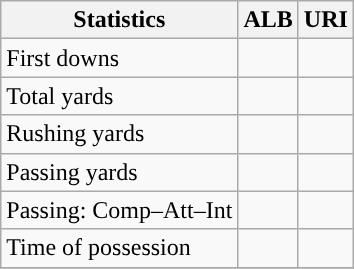<table class="wikitable" style="float: left;">
<tr>
<th>Statistics</th>
<th>ALB</th>
<th>URI</th>
</tr>
<tr>
<td>First downs</td>
<td></td>
<td></td>
</tr>
<tr>
<td>Total yards</td>
<td></td>
<td></td>
</tr>
<tr>
<td>Rushing yards</td>
<td></td>
<td></td>
</tr>
<tr>
<td>Passing yards</td>
<td></td>
<td></td>
</tr>
<tr>
<td>Passing: Comp–Att–Int</td>
<td></td>
<td></td>
</tr>
<tr>
<td>Time of possession</td>
<td></td>
<td></td>
</tr>
<tr>
</tr>
</table>
